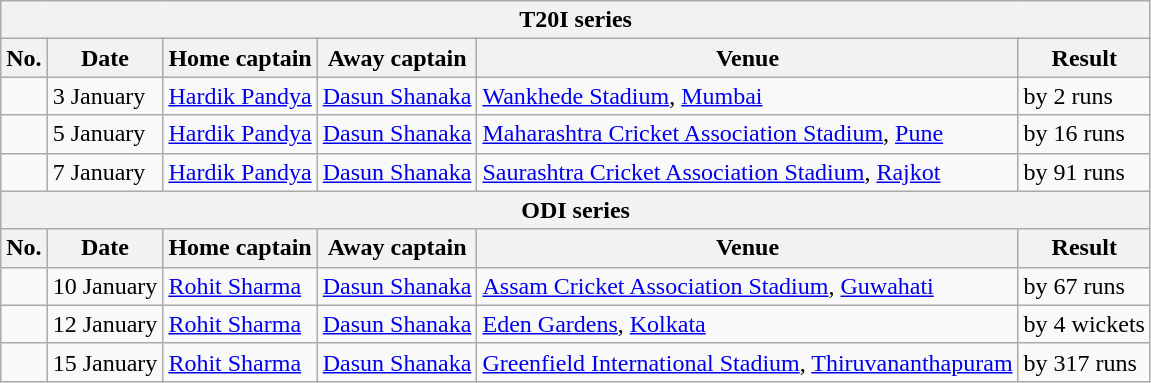<table class="wikitable">
<tr>
<th colspan="9">T20I series</th>
</tr>
<tr>
<th>No.</th>
<th>Date</th>
<th>Home captain</th>
<th>Away captain</th>
<th>Venue</th>
<th>Result</th>
</tr>
<tr>
<td></td>
<td>3 January</td>
<td><a href='#'>Hardik Pandya</a></td>
<td><a href='#'>Dasun Shanaka</a></td>
<td><a href='#'>Wankhede Stadium</a>, <a href='#'>Mumbai</a></td>
<td> by 2 runs</td>
</tr>
<tr>
<td></td>
<td>5 January</td>
<td><a href='#'>Hardik Pandya</a></td>
<td><a href='#'>Dasun Shanaka</a></td>
<td><a href='#'>Maharashtra Cricket Association Stadium</a>, <a href='#'>Pune</a></td>
<td> by 16 runs</td>
</tr>
<tr>
<td></td>
<td>7 January</td>
<td><a href='#'>Hardik Pandya</a></td>
<td><a href='#'>Dasun Shanaka</a></td>
<td><a href='#'>Saurashtra Cricket Association Stadium</a>, <a href='#'>Rajkot</a></td>
<td> by 91 runs</td>
</tr>
<tr>
<th colspan="9">ODI series</th>
</tr>
<tr>
<th>No.</th>
<th>Date</th>
<th>Home captain</th>
<th>Away captain</th>
<th>Venue</th>
<th>Result</th>
</tr>
<tr>
<td></td>
<td>10 January</td>
<td><a href='#'>Rohit Sharma</a></td>
<td><a href='#'>Dasun Shanaka</a></td>
<td><a href='#'>Assam Cricket Association Stadium</a>, <a href='#'>Guwahati</a></td>
<td> by 67 runs</td>
</tr>
<tr>
<td></td>
<td>12 January</td>
<td><a href='#'>Rohit Sharma</a></td>
<td><a href='#'>Dasun Shanaka</a></td>
<td><a href='#'>Eden Gardens</a>, <a href='#'>Kolkata</a></td>
<td> by 4 wickets</td>
</tr>
<tr>
<td></td>
<td>15 January</td>
<td><a href='#'>Rohit Sharma</a></td>
<td><a href='#'>Dasun Shanaka</a></td>
<td><a href='#'>Greenfield International Stadium</a>, <a href='#'>Thiruvananthapuram</a></td>
<td> by 317 runs</td>
</tr>
</table>
